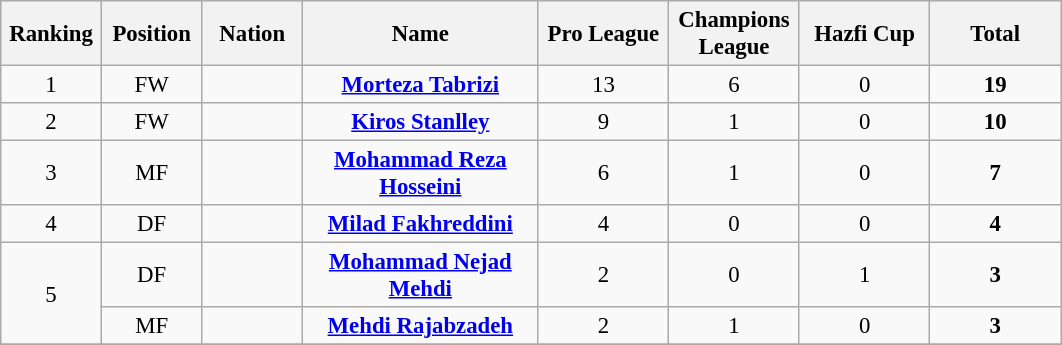<table class="wikitable" style="font-size: 95%; text-align: center;">
<tr>
<th width=60>Ranking</th>
<th width=60>Position</th>
<th width=60>Nation</th>
<th width=150>Name</th>
<th width=80>Pro League</th>
<th width=80>Champions League</th>
<th width=80>Hazfi Cup</th>
<th width=80>Total</th>
</tr>
<tr>
<td>1</td>
<td>FW</td>
<td></td>
<td><strong><a href='#'>Morteza Tabrizi</a></strong></td>
<td>13</td>
<td>6</td>
<td>0</td>
<td><strong>19</strong></td>
</tr>
<tr>
<td>2</td>
<td>FW</td>
<td></td>
<td><strong><a href='#'>Kiros Stanlley</a></strong></td>
<td>9</td>
<td>1</td>
<td>0</td>
<td><strong>10</strong></td>
</tr>
<tr>
<td>3</td>
<td>MF</td>
<td></td>
<td><strong><a href='#'>Mohammad Reza Hosseini</a></strong></td>
<td>6</td>
<td>1</td>
<td>0</td>
<td><strong>7</strong></td>
</tr>
<tr>
<td>4</td>
<td>DF</td>
<td></td>
<td><strong><a href='#'>Milad Fakhreddini</a></strong></td>
<td>4</td>
<td>0</td>
<td>0</td>
<td><strong>4</strong></td>
</tr>
<tr>
<td rowspan="2">5</td>
<td>DF</td>
<td></td>
<td><strong><a href='#'>Mohammad Nejad Mehdi</a></strong></td>
<td>2</td>
<td>0</td>
<td>1</td>
<td><strong>3</strong></td>
</tr>
<tr>
<td>MF</td>
<td></td>
<td><strong><a href='#'>Mehdi Rajabzadeh</a></strong></td>
<td>2</td>
<td>1</td>
<td>0</td>
<td><strong>3</strong></td>
</tr>
<tr>
</tr>
</table>
